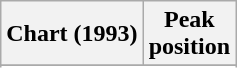<table class="wikitable sortable plainrowheaders">
<tr>
<th>Chart (1993)</th>
<th>Peak<br>position</th>
</tr>
<tr>
</tr>
<tr>
</tr>
<tr>
</tr>
</table>
